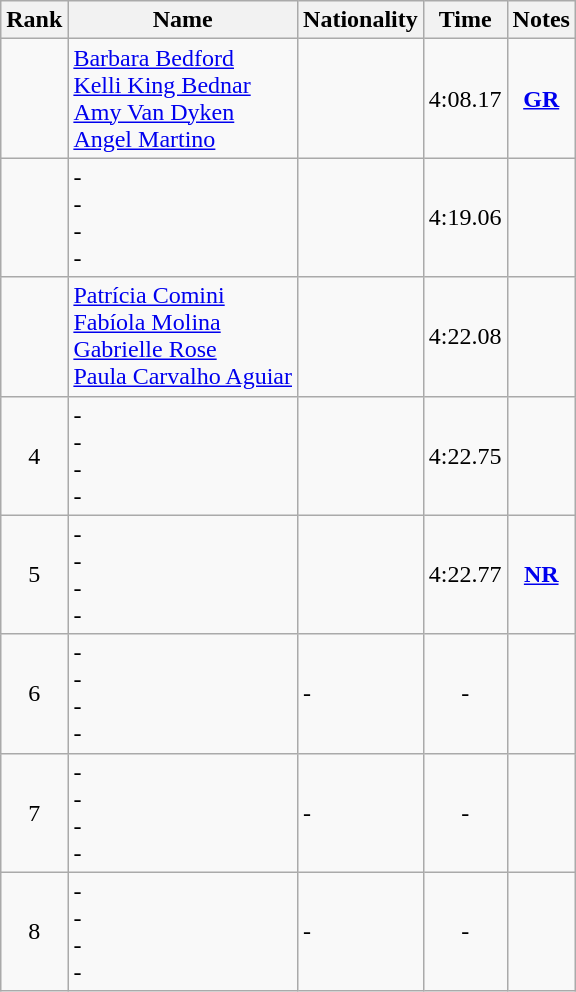<table class="wikitable sortable" style="text-align:center">
<tr>
<th>Rank</th>
<th>Name</th>
<th>Nationality</th>
<th>Time</th>
<th>Notes</th>
</tr>
<tr>
<td></td>
<td align=left><a href='#'>Barbara Bedford</a> <br> <a href='#'>Kelli King Bednar</a> <br> <a href='#'>Amy Van Dyken</a> <br> <a href='#'>Angel Martino</a></td>
<td align=left></td>
<td>4:08.17</td>
<td><strong><a href='#'>GR</a></strong></td>
</tr>
<tr>
<td></td>
<td align=left>- <br> - <br> - <br> -</td>
<td align=left></td>
<td>4:19.06</td>
<td></td>
</tr>
<tr>
<td></td>
<td align=left><a href='#'>Patrícia Comini</a> <br> <a href='#'>Fabíola Molina</a> <br> <a href='#'>Gabrielle Rose</a> <br> <a href='#'>Paula Carvalho Aguiar</a></td>
<td align=left></td>
<td>4:22.08</td>
<td></td>
</tr>
<tr>
<td>4</td>
<td align=left>- <br> - <br> - <br> -</td>
<td align=left></td>
<td>4:22.75</td>
<td></td>
</tr>
<tr>
<td>5</td>
<td align=left>- <br> - <br> - <br> -</td>
<td align=left></td>
<td>4:22.77</td>
<td><strong><a href='#'>NR</a></strong></td>
</tr>
<tr>
<td>6</td>
<td align=left>- <br> - <br> - <br> -</td>
<td align=left>-</td>
<td>-</td>
<td></td>
</tr>
<tr>
<td>7</td>
<td align=left>- <br> - <br> - <br> -</td>
<td align=left>-</td>
<td>-</td>
<td></td>
</tr>
<tr>
<td>8</td>
<td align=left>- <br> - <br> - <br> -</td>
<td align=left>-</td>
<td>-</td>
<td></td>
</tr>
</table>
